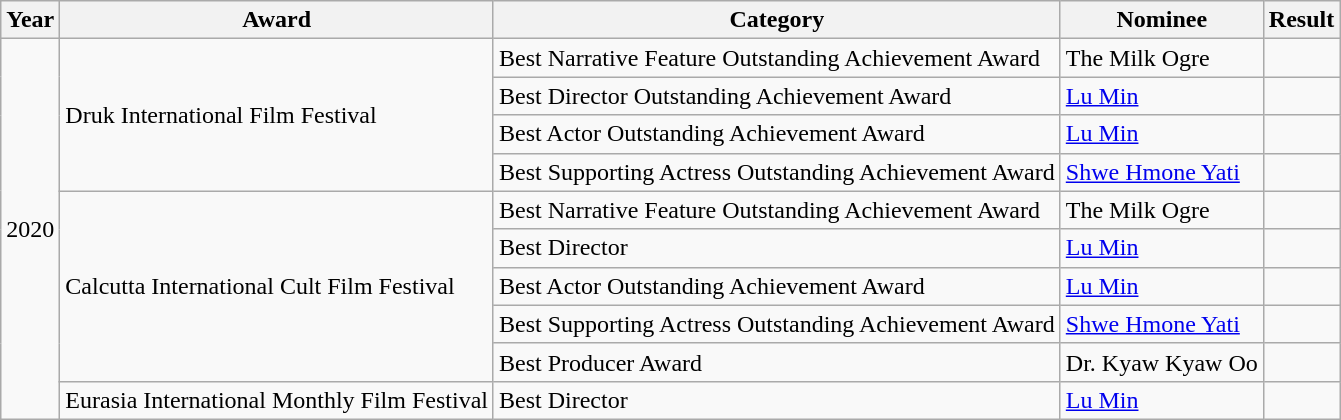<table class="wikitable">
<tr>
<th>Year</th>
<th>Award</th>
<th>Category</th>
<th>Nominee</th>
<th>Result</th>
</tr>
<tr>
<td scope="row" rowspan="10">2020</td>
<td scope="row" rowspan="4">Druk International Film Festival</td>
<td>Best Narrative Feature Outstanding Achievement Award</td>
<td>The Milk Ogre</td>
<td></td>
</tr>
<tr>
<td>Best Director Outstanding Achievement Award</td>
<td><a href='#'>Lu Min</a></td>
<td></td>
</tr>
<tr>
<td>Best Actor Outstanding Achievement Award</td>
<td><a href='#'>Lu Min</a></td>
<td></td>
</tr>
<tr>
<td>Best Supporting Actress Outstanding Achievement Award</td>
<td><a href='#'>Shwe Hmone Yati</a></td>
<td></td>
</tr>
<tr>
<td scope="row" rowspan="5">Calcutta International Cult Film Festival</td>
<td>Best Narrative Feature Outstanding Achievement Award</td>
<td>The Milk Ogre</td>
<td></td>
</tr>
<tr>
<td>Best Director</td>
<td><a href='#'>Lu Min</a></td>
<td></td>
</tr>
<tr>
<td>Best Actor Outstanding Achievement Award</td>
<td><a href='#'>Lu Min</a></td>
<td></td>
</tr>
<tr>
<td>Best Supporting Actress Outstanding Achievement Award</td>
<td><a href='#'>Shwe Hmone Yati</a></td>
<td></td>
</tr>
<tr>
<td>Best Producer Award</td>
<td>Dr. Kyaw Kyaw Oo</td>
<td></td>
</tr>
<tr>
<td>Eurasia International Monthly Film Festival</td>
<td>Best Director</td>
<td><a href='#'>Lu Min</a></td>
<td></td>
</tr>
</table>
